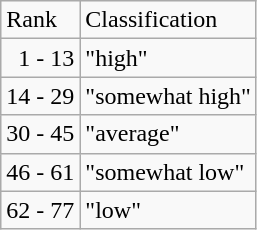<table class="wikitable" ---valign=top>
<tr>
<td>Rank</td>
<td>Classification</td>
</tr>
<tr>
<td>  1 - 13</td>
<td>"high"</td>
</tr>
<tr>
<td>14 - 29</td>
<td>"somewhat high"</td>
</tr>
<tr>
<td>30 - 45</td>
<td>"average"</td>
</tr>
<tr>
<td>46 - 61</td>
<td>"somewhat low"</td>
</tr>
<tr>
<td>62 - 77</td>
<td>"low"</td>
</tr>
</table>
